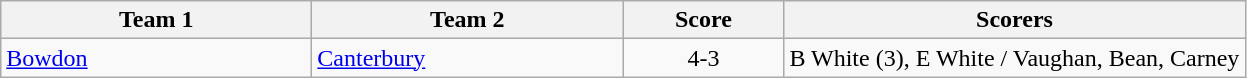<table class="wikitable" style="font-size: 100%">
<tr>
<th width=200>Team 1</th>
<th width=200>Team 2</th>
<th width=100>Score</th>
<th width=300>Scorers</th>
</tr>
<tr>
<td><a href='#'>Bowdon</a></td>
<td><a href='#'>Canterbury</a></td>
<td align=center>4-3</td>
<td>B White (3), E White / Vaughan, Bean, Carney</td>
</tr>
</table>
